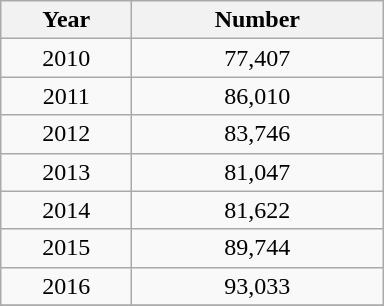<table class="wikitable">
<tr>
<th scope="col" style="width:80px;">Year</th>
<th scope="col" style="width:160px;">Number</th>
</tr>
<tr align=center>
<td>2010</td>
<td>77,407</td>
</tr>
<tr align=center>
<td>2011</td>
<td>86,010</td>
</tr>
<tr align=center>
<td>2012</td>
<td>83,746</td>
</tr>
<tr align=center>
<td>2013</td>
<td>81,047</td>
</tr>
<tr align=center>
<td>2014</td>
<td>81,622</td>
</tr>
<tr align=center>
<td>2015</td>
<td>89,744</td>
</tr>
<tr align=center>
<td>2016</td>
<td>93,033</td>
</tr>
<tr>
</tr>
</table>
